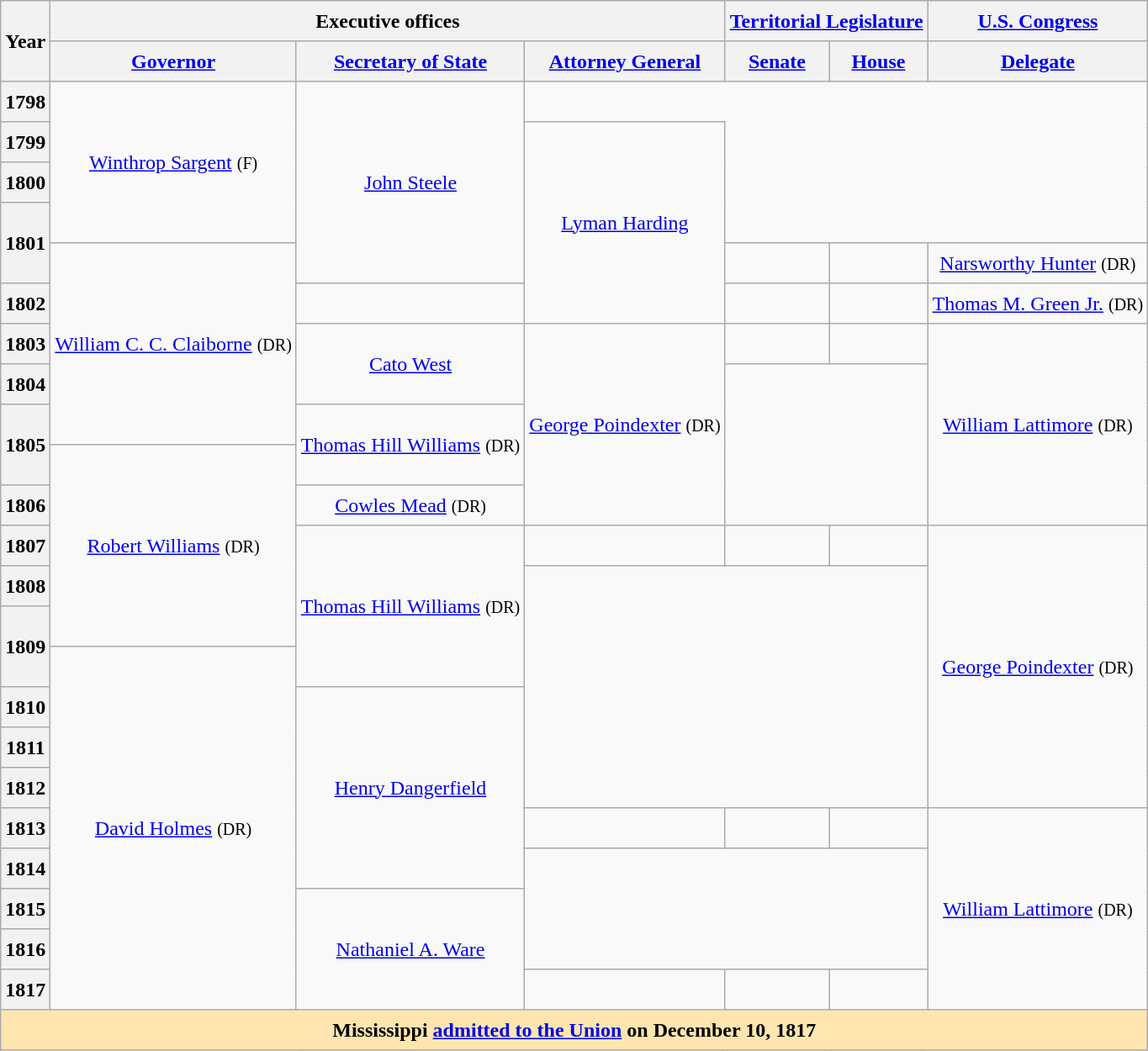<table class="wikitable sortable sticky-header-multi" style="text-align:center">
<tr style="height:2em">
<th rowspan=2 class=unsortable>Year</th>
<th colspan=3>Executive offices</th>
<th colspan=2><a href='#'>Territorial Legislature</a></th>
<th><a href='#'>U.S. Congress</a></th>
</tr>
<tr style="height:2em">
<th class=unsortable><a href='#'>Governor</a></th>
<th class=unsortable><a href='#'>Secretary of State</a></th>
<th class=unsortable><a href='#'>Attorney General</a></th>
<th class=unsortable><a href='#'>Senate</a></th>
<th class=unsortable><a href='#'>House</a></th>
<th class=unsortable><a href='#'>Delegate</a></th>
</tr>
<tr style="height:2em">
<th>1798</th>
<td rowspan=4 ><a href='#'>Winthrop Sargent</a> <small>(F)</small></td>
<td rowspan=5><a href='#'>John Steele</a></td>
</tr>
<tr style="height:2em">
<th>1799</th>
<td rowspan=5><a href='#'>Lyman Harding</a></td>
</tr>
<tr style="height:2em">
<th>1800</th>
</tr>
<tr style="height:2em">
<th rowspan=2>1801</th>
</tr>
<tr style="height:2em">
<td rowspan=5 ><a href='#'>William C. C. Claiborne</a> <small>(DR)</small></td>
<td></td>
<td></td>
<td><a href='#'>Narsworthy Hunter</a> <small>(DR)</small></td>
</tr>
<tr style="height:2em">
<th>1802</th>
<td></td>
<td></td>
<td></td>
<td><a href='#'>Thomas M. Green Jr.</a> <small>(DR)</small></td>
</tr>
<tr style="height:2em">
<th>1803</th>
<td rowspan=2><a href='#'>Cato West</a></td>
<td rowspan=5 ><a href='#'>George Poindexter</a> <small>(DR)</small></td>
<td></td>
<td></td>
<td rowspan=5 ><a href='#'>William Lattimore</a> <small>(DR)</small></td>
</tr>
<tr style="height:2em">
<th>1804</th>
</tr>
<tr style="height:2em">
<th rowspan=2>1805</th>
<td rowspan=2 ><a href='#'>Thomas Hill Williams</a> <small>(DR)</small></td>
</tr>
<tr style="height:2em">
<td rowspan=5 ><a href='#'>Robert Williams</a> <small>(DR)</small></td>
</tr>
<tr style="height:2em">
<th>1806</th>
<td><a href='#'>Cowles Mead</a> <small>(DR)</small></td>
</tr>
<tr style="height:2em">
<th>1807</th>
<td rowspan=4 ><a href='#'>Thomas Hill Williams</a> <small>(DR)</small></td>
<td></td>
<td></td>
<td></td>
<td rowspan=7 ><a href='#'>George Poindexter</a> <small>(DR)</small></td>
</tr>
<tr style="height:2em">
<th>1808</th>
</tr>
<tr style="height:2em">
<th rowspan=2>1809</th>
</tr>
<tr style="height:2em">
<td rowspan=9 ><a href='#'>David Holmes</a> <small>(DR)</small></td>
</tr>
<tr style="height:2em">
<th>1810</th>
<td rowspan=5><a href='#'>Henry Dangerfield</a></td>
</tr>
<tr style="height:2em">
<th>1811</th>
</tr>
<tr style="height:2em">
<th>1812</th>
</tr>
<tr style="height:2em">
<th>1813</th>
<td></td>
<td></td>
<td></td>
<td rowspan=5 ><a href='#'>William Lattimore</a> <small>(DR)</small></td>
</tr>
<tr style="height:2em">
<th>1814</th>
</tr>
<tr style="height:2em">
<th>1815</th>
<td rowspan=3><a href='#'>Nathaniel A. Ware</a></td>
</tr>
<tr style="height:2em">
<th>1816</th>
</tr>
<tr style="height:2em">
<th>1817</th>
<td></td>
<td></td>
<td></td>
</tr>
<tr style="height:2em">
<td colspan=7 style="background:#FFE6B0"><strong>Mississippi <a href='#'>admitted to the Union</a> on December 10, 1817</strong></td>
</tr>
</table>
